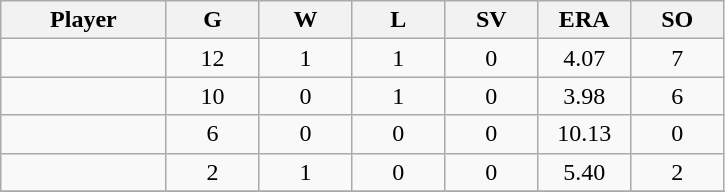<table class="wikitable sortable">
<tr>
<th bgcolor="#DDDDFF" width="16%">Player</th>
<th bgcolor="#DDDDFF" width="9%">G</th>
<th bgcolor="#DDDDFF" width="9%">W</th>
<th bgcolor="#DDDDFF" width="9%">L</th>
<th bgcolor="#DDDDFF" width="9%">SV</th>
<th bgcolor="#DDDDFF" width="9%">ERA</th>
<th bgcolor="#DDDDFF" width="9%">SO</th>
</tr>
<tr align="center">
<td></td>
<td>12</td>
<td>1</td>
<td>1</td>
<td>0</td>
<td>4.07</td>
<td>7</td>
</tr>
<tr align="center">
<td></td>
<td>10</td>
<td>0</td>
<td>1</td>
<td>0</td>
<td>3.98</td>
<td>6</td>
</tr>
<tr align="center">
<td></td>
<td>6</td>
<td>0</td>
<td>0</td>
<td>0</td>
<td>10.13</td>
<td>0</td>
</tr>
<tr align="center">
<td></td>
<td>2</td>
<td>1</td>
<td>0</td>
<td>0</td>
<td>5.40</td>
<td>2</td>
</tr>
<tr align="center">
</tr>
</table>
